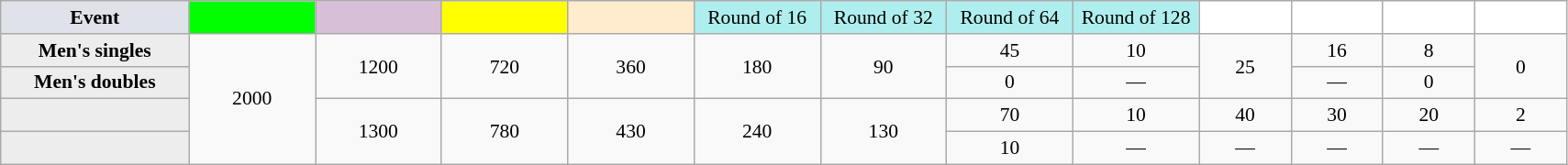<table class="wikitable" style="font-size:90%;text-align:center">
<tr>
<td style="width:130px; background:#dfe2e9;"><strong>Event</strong></td>
<td style="width:85px; background:lime;"><strong></strong></td>
<td style="width:85px; background:thistle;"></td>
<td style="width:85px; background:#ff0;"></td>
<td style="width:85px; background:#ffebcd;"></td>
<td style="width:85px; background:#afeeee;">Round of 16</td>
<td style="width:85px; background:#afeeee;">Round of 32</td>
<td style="width:85px; background:#afeeee;">Round of 64</td>
<td style="width:85px; background:#afeeee;">Round of 128</td>
<td style="width:60px; background:#ffffff;"></td>
<td style="width:60px; background:#ffffff;"></td>
<td style="width:60px; background:#ffffff;"></td>
<td style="width:60px; background:#ffffff;"></td>
</tr>
<tr>
<th style="background:#ededed;">Men's singles</th>
<td rowspan="4">2000</td>
<td rowspan="2">1200</td>
<td rowspan="2">720</td>
<td rowspan="2">360</td>
<td rowspan="2">180</td>
<td rowspan="2">90</td>
<td>45</td>
<td>10</td>
<td rowspan="2">25</td>
<td>16</td>
<td>8</td>
<td rowspan="2">0</td>
</tr>
<tr>
<th style="background:#ededed;">Men's doubles</th>
<td>0</td>
<td>—</td>
<td>—</td>
<td>0</td>
</tr>
<tr>
<th style="background:#ededed;"></th>
<td rowspan="2">1300</td>
<td rowspan="2">780</td>
<td rowspan="2">430</td>
<td rowspan="2">240</td>
<td rowspan="2">130</td>
<td>70</td>
<td>10</td>
<td>40</td>
<td>30</td>
<td>20</td>
<td>2</td>
</tr>
<tr>
<th style="background:#ededed;"></th>
<td>10</td>
<td>—</td>
<td>—</td>
<td>—</td>
<td>—</td>
<td>—</td>
</tr>
</table>
